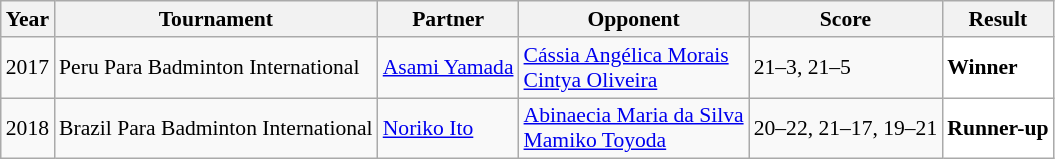<table class="sortable wikitable" style="font-size: 90%;">
<tr>
<th>Year</th>
<th>Tournament</th>
<th>Partner</th>
<th>Opponent</th>
<th>Score</th>
<th>Result</th>
</tr>
<tr>
<td align="center">2017</td>
<td align="left">Peru Para Badminton International</td>
<td> <a href='#'>Asami Yamada</a></td>
<td align="left"> <a href='#'>Cássia Angélica Morais</a><br> <a href='#'>Cintya Oliveira</a></td>
<td align="left">21–3, 21–5</td>
<td style="text-align:left; background:white"> <strong>Winner</strong></td>
</tr>
<tr>
<td align="center">2018</td>
<td align="left">Brazil Para Badminton International</td>
<td> <a href='#'>Noriko Ito</a></td>
<td align="left"> <a href='#'>Abinaecia Maria da Silva</a><br> <a href='#'>Mamiko Toyoda</a></td>
<td align="left">20–22, 21–17, 19–21</td>
<td style="text-align:left; background:white"> <strong>Runner-up</strong></td>
</tr>
</table>
